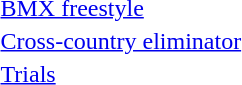<table>
<tr>
<td><a href='#'>BMX freestyle</a><br></td>
<td></td>
<td></td>
<td></td>
</tr>
<tr>
<td><a href='#'>Cross-country eliminator</a><br></td>
<td></td>
<td></td>
<td></td>
</tr>
<tr>
<td><a href='#'>Trials</a><br></td>
<td></td>
<td></td>
<td></td>
</tr>
</table>
